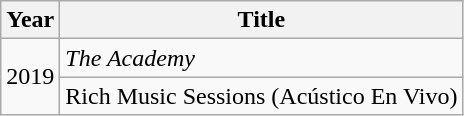<table class="wikitable">
<tr>
<th>Year</th>
<th>Title</th>
</tr>
<tr>
<td rowspan="2">2019</td>
<td><em>The Academy</em></td>
</tr>
<tr>
<td>Rich Music Sessions (Acústico En Vivo)</td>
</tr>
</table>
